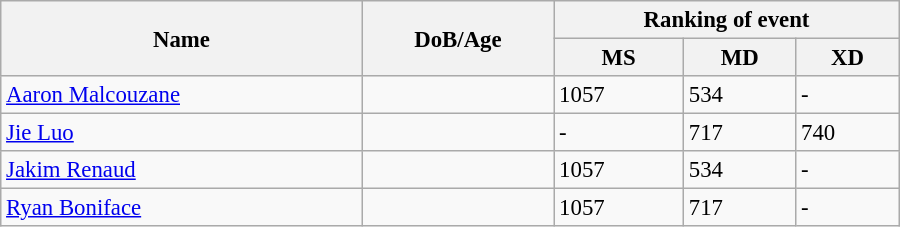<table class="wikitable" style="width:600px; font-size:95%;">
<tr>
<th rowspan="2" align="left">Name</th>
<th rowspan="2" align="left">DoB/Age</th>
<th colspan="3" align="center">Ranking of event</th>
</tr>
<tr>
<th align="center">MS</th>
<th>MD</th>
<th align="center">XD</th>
</tr>
<tr>
<td><a href='#'>Aaron Malcouzane</a></td>
<td></td>
<td>1057</td>
<td>534</td>
<td>-</td>
</tr>
<tr>
<td><a href='#'>Jie Luo</a></td>
<td></td>
<td>-</td>
<td>717</td>
<td>740</td>
</tr>
<tr>
<td><a href='#'>Jakim Renaud</a></td>
<td></td>
<td>1057</td>
<td>534</td>
<td>-</td>
</tr>
<tr>
<td><a href='#'>Ryan Boniface</a></td>
<td></td>
<td>1057</td>
<td>717</td>
<td>-</td>
</tr>
</table>
